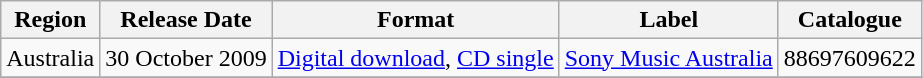<table class="wikitable">
<tr>
<th>Region</th>
<th>Release Date</th>
<th>Format</th>
<th>Label</th>
<th>Catalogue</th>
</tr>
<tr>
<td>Australia</td>
<td>30 October 2009</td>
<td><a href='#'>Digital download</a>, <a href='#'>CD single</a></td>
<td><a href='#'>Sony Music Australia</a></td>
<td>88697609622</td>
</tr>
<tr>
</tr>
</table>
